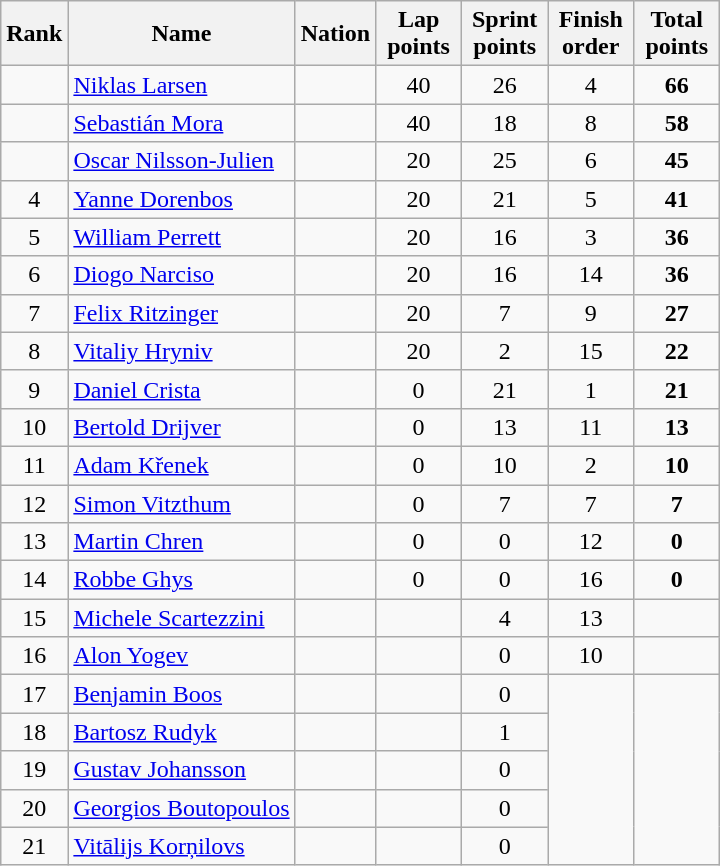<table class="wikitable sortable" style="text-align:center">
<tr>
<th>Rank</th>
<th>Name</th>
<th>Nation</th>
<th width=50>Lap points</th>
<th width=50>Sprint points</th>
<th width=50>Finish order</th>
<th width=50>Total points</th>
</tr>
<tr>
<td></td>
<td align=left><a href='#'>Niklas Larsen</a></td>
<td align=left></td>
<td>40</td>
<td>26</td>
<td>4</td>
<td><strong>66</strong></td>
</tr>
<tr>
<td></td>
<td align=left><a href='#'>Sebastián Mora</a></td>
<td align=left></td>
<td>40</td>
<td>18</td>
<td>8</td>
<td><strong>58</strong></td>
</tr>
<tr>
<td></td>
<td align=left><a href='#'>Oscar Nilsson-Julien</a></td>
<td align=left></td>
<td>20</td>
<td>25</td>
<td>6</td>
<td><strong>45</strong></td>
</tr>
<tr>
<td>4</td>
<td align=left><a href='#'>Yanne Dorenbos</a></td>
<td align=left></td>
<td>20</td>
<td>21</td>
<td>5</td>
<td><strong>41</strong></td>
</tr>
<tr>
<td>5</td>
<td align=left><a href='#'>William Perrett</a></td>
<td align=left></td>
<td>20</td>
<td>16</td>
<td>3</td>
<td><strong>36</strong></td>
</tr>
<tr>
<td>6</td>
<td align=left><a href='#'>Diogo Narciso</a></td>
<td align=left></td>
<td>20</td>
<td>16</td>
<td>14</td>
<td><strong>36</strong></td>
</tr>
<tr>
<td>7</td>
<td align=left><a href='#'>Felix Ritzinger</a></td>
<td align=left></td>
<td>20</td>
<td>7</td>
<td>9</td>
<td><strong>27</strong></td>
</tr>
<tr>
<td>8</td>
<td align=left><a href='#'>Vitaliy Hryniv</a></td>
<td align=left></td>
<td>20</td>
<td>2</td>
<td>15</td>
<td><strong>22</strong></td>
</tr>
<tr>
<td>9</td>
<td align=left><a href='#'>Daniel Crista</a></td>
<td align=left></td>
<td>0</td>
<td>21</td>
<td>1</td>
<td><strong>21</strong></td>
</tr>
<tr>
<td>10</td>
<td align=left><a href='#'>Bertold Drijver</a></td>
<td align=left></td>
<td>0</td>
<td>13</td>
<td>11</td>
<td><strong>13</strong></td>
</tr>
<tr>
<td>11</td>
<td align=left><a href='#'>Adam Křenek</a></td>
<td align=left></td>
<td>0</td>
<td>10</td>
<td>2</td>
<td><strong>10</strong></td>
</tr>
<tr>
<td>12</td>
<td align=left><a href='#'>Simon Vitzthum</a></td>
<td align=left></td>
<td>0</td>
<td>7</td>
<td>7</td>
<td><strong>7</strong></td>
</tr>
<tr>
<td>13</td>
<td align=left><a href='#'>Martin Chren</a></td>
<td align=left></td>
<td>0</td>
<td>0</td>
<td>12</td>
<td><strong>0</strong></td>
</tr>
<tr>
<td>14</td>
<td align=left><a href='#'>Robbe Ghys</a></td>
<td align=left></td>
<td>0</td>
<td>0</td>
<td>16</td>
<td><strong>0</strong></td>
</tr>
<tr>
<td>15</td>
<td align=left><a href='#'>Michele Scartezzini</a></td>
<td align=left></td>
<td></td>
<td>4</td>
<td>13</td>
<td><strong></strong></td>
</tr>
<tr>
<td>16</td>
<td align=left><a href='#'>Alon Yogev</a></td>
<td align=left></td>
<td></td>
<td>0</td>
<td>10</td>
<td><strong></strong></td>
</tr>
<tr>
<td>17</td>
<td align=left><a href='#'>Benjamin Boos</a></td>
<td align=left></td>
<td></td>
<td>0</td>
<td rowspan=5></td>
<td rowspan=5></td>
</tr>
<tr>
<td>18</td>
<td align=left><a href='#'>Bartosz Rudyk</a></td>
<td align=left></td>
<td></td>
<td>1</td>
</tr>
<tr>
<td>19</td>
<td align=left><a href='#'>Gustav Johansson</a></td>
<td align=left></td>
<td></td>
<td>0</td>
</tr>
<tr>
<td>20</td>
<td align=left><a href='#'>Georgios Boutopoulos</a></td>
<td align=left></td>
<td></td>
<td>0</td>
</tr>
<tr>
<td>21</td>
<td align=left><a href='#'>Vitālijs Korņilovs</a></td>
<td align=left></td>
<td></td>
<td>0</td>
</tr>
</table>
